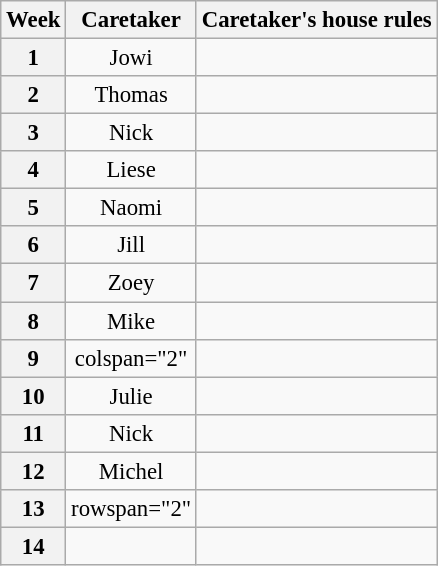<table class="wikitable" style="text-align:center; font-size: 95%;">
<tr>
<th>Week</th>
<th>Caretaker</th>
<th>Caretaker's house rules</th>
</tr>
<tr>
<th>1</th>
<td>Jowi</td>
<td></td>
</tr>
<tr>
<th>2</th>
<td>Thomas</td>
<td><br></td>
</tr>
<tr>
<th>3</th>
<td>Nick</td>
<td><br></td>
</tr>
<tr>
<th>4</th>
<td>Liese</td>
<td><br></td>
</tr>
<tr>
<th>5</th>
<td>Naomi</td>
<td><br></td>
</tr>
<tr>
<th>6</th>
<td>Jill</td>
<td><br></td>
</tr>
<tr>
<th>7</th>
<td>Zoey</td>
<td><br></td>
</tr>
<tr>
<th>8</th>
<td>Mike</td>
<td><br></td>
</tr>
<tr>
<th>9</th>
<td>colspan="2" </td>
</tr>
<tr>
<th>10</th>
<td>Julie</td>
<td><br></td>
</tr>
<tr>
<th>11</th>
<td>Nick</td>
<td><br></td>
</tr>
<tr>
<th>12</th>
<td>Michel</td>
<td><br></td>
</tr>
<tr>
<th>13</th>
<td>rowspan="2" </td>
<td><br></td>
</tr>
<tr>
<th>14</th>
<td><br></td>
</tr>
</table>
